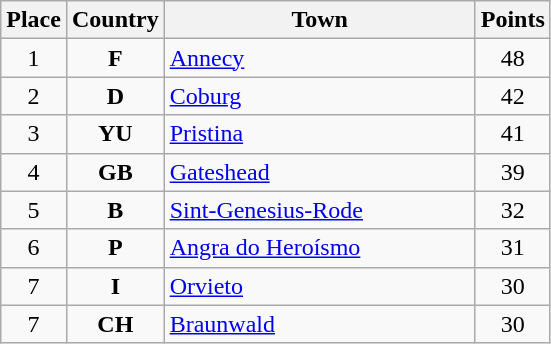<table class="wikitable">
<tr>
<th width="25">Place</th>
<th width="25">Country</th>
<th width="200">Town</th>
<th width="25">Points</th>
</tr>
<tr>
<td align="center">1</td>
<td align="center"><strong>F</strong></td>
<td align="left"><a href='#'>Annecy</a></td>
<td align="center">48</td>
</tr>
<tr>
<td align="center">2</td>
<td align="center"><strong>D</strong></td>
<td align="left"><a href='#'>Coburg</a></td>
<td align="center">42</td>
</tr>
<tr>
<td align="center">3</td>
<td align="center"><strong>YU</strong></td>
<td align="left"><a href='#'>Pristina</a></td>
<td align="center">41</td>
</tr>
<tr>
<td align="center">4</td>
<td align="center"><strong>GB</strong></td>
<td align="left"><a href='#'>Gateshead</a></td>
<td align="center">39</td>
</tr>
<tr>
<td align="center">5</td>
<td align="center"><strong>B</strong></td>
<td align="left"><a href='#'>Sint-Genesius-Rode</a></td>
<td align="center">32</td>
</tr>
<tr>
<td align="center">6</td>
<td align="center"><strong>P</strong></td>
<td align="left"><a href='#'>Angra do Heroísmo</a></td>
<td align="center">31</td>
</tr>
<tr>
<td align="center">7</td>
<td align="center"><strong>I</strong></td>
<td align="left"><a href='#'>Orvieto</a></td>
<td align="center">30</td>
</tr>
<tr>
<td align="center">7</td>
<td align="center"><strong>CH</strong></td>
<td align="left"><a href='#'>Braunwald</a></td>
<td align="center">30</td>
</tr>
</table>
